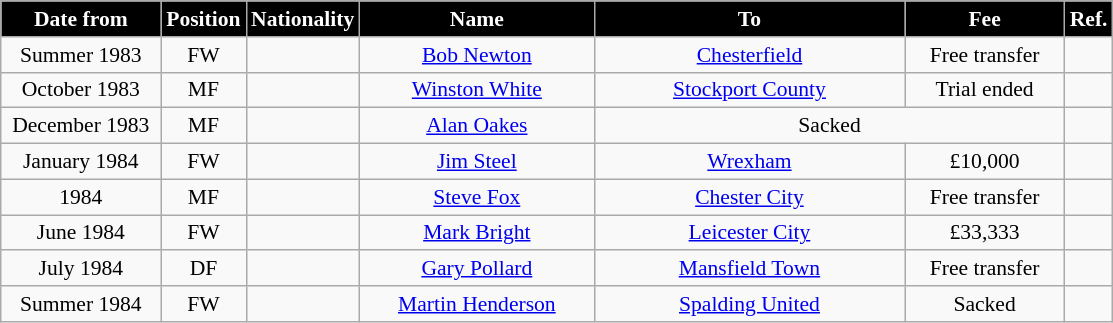<table class="wikitable" style="text-align:center; font-size:90%; ">
<tr>
<th style="background:#000000; color:white; width:100px;">Date from</th>
<th style="background:#000000; color:white; width:50px;">Position</th>
<th style="background:#000000; color:white; width:50px;">Nationality</th>
<th style="background:#000000; color:white; width:150px;">Name</th>
<th style="background:#000000; color:white; width:200px;">To</th>
<th style="background:#000000; color:white; width:100px;">Fee</th>
<th style="background:#000000; color:white; width:25px;">Ref.</th>
</tr>
<tr>
<td>Summer 1983</td>
<td>FW</td>
<td></td>
<td><a href='#'>Bob Newton</a></td>
<td><a href='#'>Chesterfield</a></td>
<td>Free transfer</td>
<td></td>
</tr>
<tr>
<td>October 1983</td>
<td>MF</td>
<td></td>
<td><a href='#'>Winston White</a></td>
<td><a href='#'>Stockport County</a></td>
<td>Trial ended</td>
<td></td>
</tr>
<tr>
<td>December 1983</td>
<td>MF</td>
<td></td>
<td><a href='#'>Alan Oakes</a></td>
<td colspan="2">Sacked</td>
<td></td>
</tr>
<tr>
<td>January 1984</td>
<td>FW</td>
<td></td>
<td><a href='#'>Jim Steel</a></td>
<td><a href='#'>Wrexham</a></td>
<td>£10,000</td>
<td></td>
</tr>
<tr>
<td>1984</td>
<td>MF</td>
<td></td>
<td><a href='#'>Steve Fox</a></td>
<td><a href='#'>Chester City</a></td>
<td>Free transfer</td>
<td></td>
</tr>
<tr>
<td>June 1984</td>
<td>FW</td>
<td></td>
<td><a href='#'>Mark Bright</a></td>
<td><a href='#'>Leicester City</a></td>
<td>£33,333</td>
<td></td>
</tr>
<tr>
<td>July 1984</td>
<td>DF</td>
<td></td>
<td><a href='#'>Gary Pollard</a></td>
<td><a href='#'>Mansfield Town</a></td>
<td>Free transfer</td>
<td></td>
</tr>
<tr>
<td>Summer 1984</td>
<td>FW</td>
<td></td>
<td><a href='#'>Martin Henderson</a></td>
<td><a href='#'>Spalding United</a></td>
<td>Sacked</td>
<td></td>
</tr>
</table>
